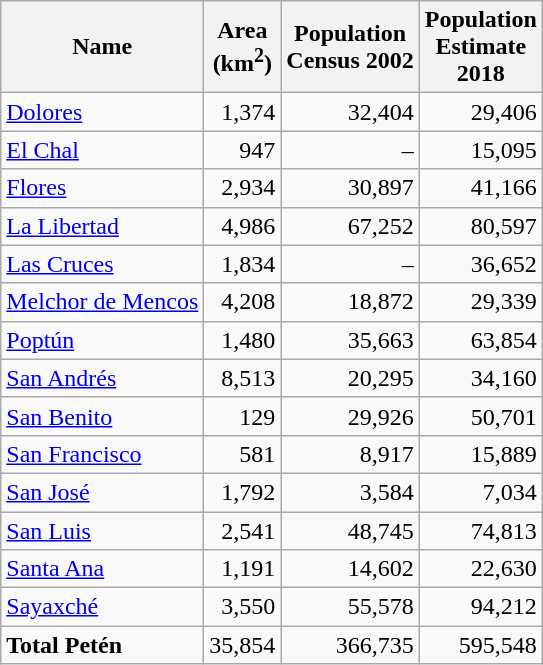<table class="sortable wikitable">
<tr>
<th>Name</th>
<th>Area <br> (km<sup>2</sup>)</th>
<th>Population<br>Census 2002</th>
<th>Population<br>Estimate<br>2018 </th>
</tr>
<tr>
<td><a href='#'>Dolores</a></td>
<td align="right">1,374</td>
<td align="right">32,404</td>
<td align="right">29,406</td>
</tr>
<tr>
<td><a href='#'>El Chal</a></td>
<td align="right">947</td>
<td align="right">–</td>
<td align="right">15,095</td>
</tr>
<tr>
<td><a href='#'>Flores</a></td>
<td align="right">2,934</td>
<td align="right">30,897</td>
<td align="right">41,166</td>
</tr>
<tr>
<td><a href='#'>La Libertad</a></td>
<td align="right">4,986</td>
<td align="right">67,252</td>
<td align="right">80,597</td>
</tr>
<tr>
<td><a href='#'>Las Cruces</a></td>
<td align="right">1,834</td>
<td align="right">–</td>
<td align="right">36,652</td>
</tr>
<tr>
<td><a href='#'>Melchor de Mencos</a></td>
<td align="right">4,208</td>
<td align="right">18,872</td>
<td align="right">29,339</td>
</tr>
<tr>
<td><a href='#'>Poptún</a></td>
<td align="right">1,480</td>
<td align="right">35,663</td>
<td align="right">63,854</td>
</tr>
<tr>
<td><a href='#'>San Andrés</a></td>
<td align="right">8,513</td>
<td align="right">20,295</td>
<td align="right">34,160</td>
</tr>
<tr>
<td><a href='#'>San Benito</a></td>
<td align="right">129</td>
<td align="right">29,926</td>
<td align="right">50,701</td>
</tr>
<tr>
<td><a href='#'>San Francisco</a></td>
<td align="right">581</td>
<td align="right">8,917</td>
<td align="right">15,889</td>
</tr>
<tr>
<td><a href='#'>San José</a></td>
<td align="right">1,792</td>
<td align="right">3,584</td>
<td align="right">7,034</td>
</tr>
<tr>
<td><a href='#'>San Luis</a></td>
<td align="right">2,541</td>
<td align="right">48,745</td>
<td align="right">74,813</td>
</tr>
<tr>
<td><a href='#'>Santa Ana</a></td>
<td align="right">1,191</td>
<td align="right">14,602</td>
<td align="right">22,630</td>
</tr>
<tr>
<td><a href='#'>Sayaxché</a></td>
<td align="right">3,550</td>
<td align="right">55,578</td>
<td align="right">94,212</td>
</tr>
<tr>
<td><strong>Total Petén</strong></td>
<td align="right">35,854</td>
<td align="right">366,735</td>
<td align="right">595,548</td>
</tr>
</table>
